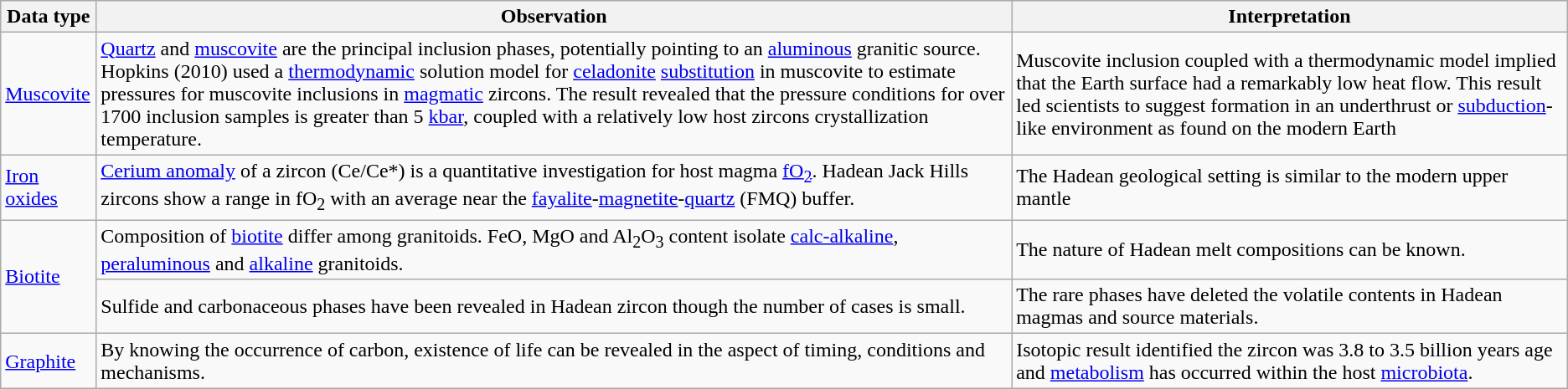<table class="wikitable">
<tr>
<th>Data type</th>
<th>Observation</th>
<th>Interpretation</th>
</tr>
<tr>
<td><a href='#'>Muscovite</a></td>
<td><a href='#'>Quartz</a> and <a href='#'>muscovite</a> are the principal inclusion phases, potentially pointing to an <a href='#'>aluminous</a> granitic source. Hopkins (2010) used a <a href='#'>thermodynamic</a> solution model for <a href='#'>celadonite</a> <a href='#'>substitution</a> in muscovite to estimate pressures for muscovite inclusions in <a href='#'>magmatic</a> zircons. The result revealed that the pressure conditions for over 1700 inclusion samples is greater than 5 <a href='#'>kbar</a>, coupled with a relatively low host zircons crystallization temperature.</td>
<td>Muscovite inclusion coupled with a thermodynamic model implied that the Earth surface had a remarkably low heat flow. This result led scientists to suggest formation in an underthrust or <a href='#'>subduction</a>-like environment as found on the modern Earth</td>
</tr>
<tr>
<td><a href='#'>Iron oxides</a></td>
<td><a href='#'>Cerium anomaly</a> of a zircon (Ce/Ce*) is a quantitative investigation for host magma <a href='#'>fO<sub>2</sub></a>. Hadean Jack Hills zircons show a range in fO<sub>2</sub> with an average near the <a href='#'>fayalite</a>-<a href='#'>magnetite</a>-<a href='#'>quartz</a> (FMQ) buffer.</td>
<td>The Hadean geological setting is similar to the modern upper mantle</td>
</tr>
<tr>
<td rowspan="2"><a href='#'>Biotite</a></td>
<td>Composition of <a href='#'>biotite</a> differ among granitoids. FeO, MgO and Al<sub>2</sub>O<sub>3</sub> content isolate <a href='#'>calc-alkaline</a>, <a href='#'>peraluminous</a> and <a href='#'>alkaline</a> granitoids.</td>
<td>The nature of Hadean melt compositions can be known.</td>
</tr>
<tr>
<td>Sulfide and carbonaceous phases have been revealed in Hadean zircon though the number of cases is small.</td>
<td>The rare phases have deleted the volatile contents in Hadean magmas and source materials.</td>
</tr>
<tr>
<td><a href='#'>Graphite</a></td>
<td>By knowing the occurrence of carbon, existence of life can be revealed in the aspect of timing, conditions and mechanisms.</td>
<td>Isotopic result identified the zircon was 3.8 to 3.5 billion years age and <a href='#'>metabolism</a> has occurred within the host <a href='#'>microbiota</a>.</td>
</tr>
</table>
